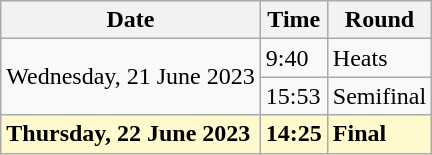<table class="wikitable">
<tr>
<th>Date</th>
<th>Time</th>
<th>Round</th>
</tr>
<tr>
<td rowspan=2>Wednesday, 21 June 2023</td>
<td>9:40</td>
<td>Heats</td>
</tr>
<tr>
<td>15:53</td>
<td>Semifinal</td>
</tr>
<tr style=background:lemonchiffon>
<td><strong>Thursday, 22 June 2023</strong></td>
<td><strong>14:25</strong></td>
<td><strong>Final</strong></td>
</tr>
</table>
